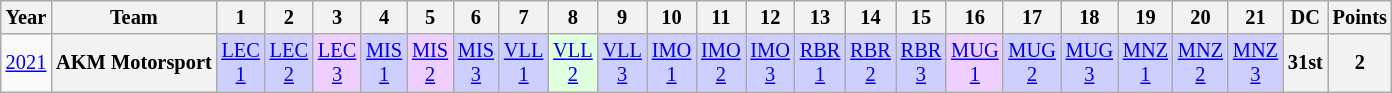<table class="wikitable" style="text-align:center; font-size:85%">
<tr>
<th>Year</th>
<th>Team</th>
<th>1</th>
<th>2</th>
<th>3</th>
<th>4</th>
<th>5</th>
<th>6</th>
<th>7</th>
<th>8</th>
<th>9</th>
<th>10</th>
<th>11</th>
<th>12</th>
<th>13</th>
<th>14</th>
<th>15</th>
<th>16</th>
<th>17</th>
<th>18</th>
<th>19</th>
<th>20</th>
<th>21</th>
<th>DC</th>
<th>Points</th>
</tr>
<tr>
<td><a href='#'>2021</a></td>
<th nowrap>AKM Motorsport</th>
<td style="background:#CFCFFF;"><a href='#'>LEC<br>1</a><br></td>
<td style="background:#CFCFFF;"><a href='#'>LEC<br>2</a><br></td>
<td style="background:#EFCFFF;"><a href='#'>LEC<br>3</a><br></td>
<td style="background:#CFCFFF;"><a href='#'>MIS<br>1</a><br></td>
<td style="background:#EFCFFF;"><a href='#'>MIS<br>2</a><br></td>
<td style="background:#CFCFFF;"><a href='#'>MIS<br>3</a><br></td>
<td style="background:#CFCFFF;"><a href='#'>VLL<br>1</a><br></td>
<td style="background:#DFFFDF;"><a href='#'>VLL<br>2</a><br></td>
<td style="background:#CFCFFF;"><a href='#'>VLL<br>3</a><br></td>
<td style="background:#CFCFFF;"><a href='#'>IMO<br>1</a><br></td>
<td style="background:#CFCFFF;"><a href='#'>IMO<br>2</a><br></td>
<td style="background:#CFCFFF;"><a href='#'>IMO<br>3</a><br></td>
<td style="background:#CFCFFF;"><a href='#'>RBR<br>1</a><br></td>
<td style="background:#CFCFFF;"><a href='#'>RBR<br>2</a><br></td>
<td style="background:#CFCFFF;"><a href='#'>RBR<br>3</a><br></td>
<td style="background:#EFCFFF;"><a href='#'>MUG<br>1</a><br></td>
<td style="background:#CFCFFF;"><a href='#'>MUG<br>2</a><br></td>
<td style="background:#CFCFFF;"><a href='#'>MUG<br>3</a><br></td>
<td style="background:#CFCFFF;"><a href='#'>MNZ<br>1</a><br></td>
<td style="background:#CFCFFF;"><a href='#'>MNZ<br>2</a><br></td>
<td style="background:#CFCFFF;"><a href='#'>MNZ<br>3</a><br></td>
<th>31st</th>
<th>2</th>
</tr>
</table>
